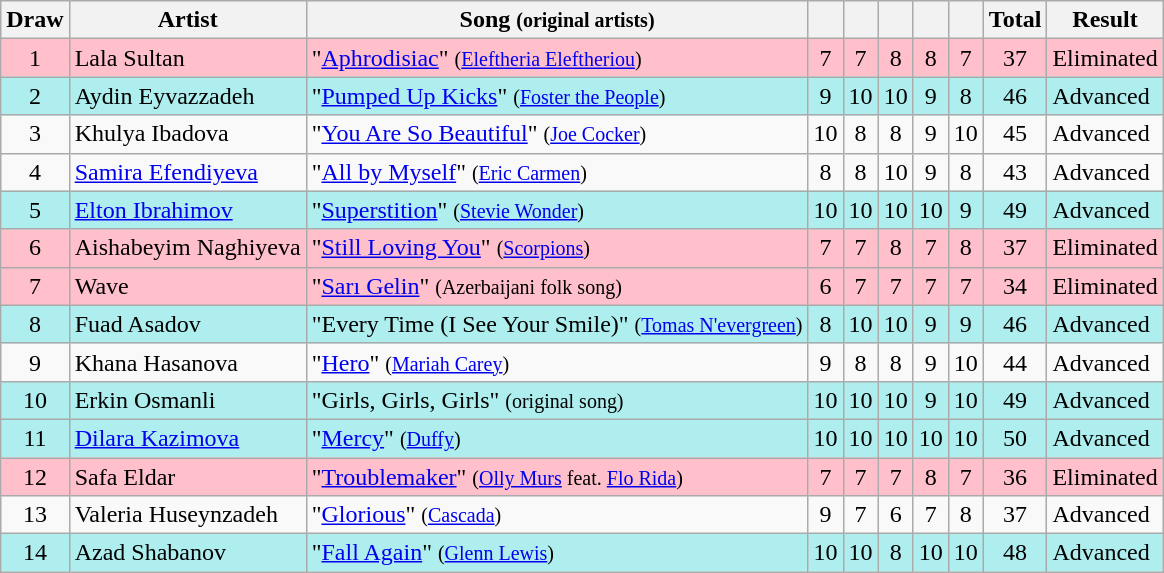<table class="sortable wikitable" style="margin: 1em auto 1em auto; text-align:center;">
<tr>
<th>Draw</th>
<th>Artist</th>
<th>Song <small>(original artists)</small></th>
<th><small></small></th>
<th><small></small></th>
<th><small></small></th>
<th><small></small></th>
<th><small></small></th>
<th>Total</th>
<th>Result</th>
</tr>
<tr style="background:pink;">
<td>1</td>
<td align="left">Lala Sultan</td>
<td align="left">"<a href='#'>Aphrodisiac</a>" <small>(<a href='#'>Eleftheria Eleftheriou</a>)</small></td>
<td>7</td>
<td>7</td>
<td>8</td>
<td>8</td>
<td>7</td>
<td>37</td>
<td align="left">Eliminated</td>
</tr>
<tr style="background:paleturquoise;">
<td>2</td>
<td align="left">Aydin Eyvazzadeh</td>
<td align="left">"<a href='#'>Pumped Up Kicks</a>" <small>(<a href='#'>Foster the People</a>)</small></td>
<td>9</td>
<td>10</td>
<td>10</td>
<td>9</td>
<td>8</td>
<td>46</td>
<td align="left">Advanced</td>
</tr>
<tr>
<td>3</td>
<td align="left">Khulya Ibadova</td>
<td align="left">"<a href='#'>You Are So Beautiful</a>" <small>(<a href='#'>Joe Cocker</a>)</small></td>
<td>10</td>
<td>8</td>
<td>8</td>
<td>9</td>
<td>10</td>
<td>45</td>
<td align="left">Advanced</td>
</tr>
<tr>
<td>4</td>
<td align="left"><a href='#'>Samira Efendiyeva</a></td>
<td align="left">"<a href='#'>All by Myself</a>" <small>(<a href='#'>Eric Carmen</a>)</small></td>
<td>8</td>
<td>8</td>
<td>10</td>
<td>9</td>
<td>8</td>
<td>43</td>
<td align="left">Advanced</td>
</tr>
<tr style="background:paleturquoise;">
<td>5</td>
<td align="left"><a href='#'>Elton Ibrahimov</a></td>
<td align="left">"<a href='#'>Superstition</a>" <small>(<a href='#'>Stevie Wonder</a>)</small></td>
<td>10</td>
<td>10</td>
<td>10</td>
<td>10</td>
<td>9</td>
<td>49</td>
<td align="left">Advanced</td>
</tr>
<tr style="background:pink;">
<td>6</td>
<td align="left">Aishabeyim Naghiyeva</td>
<td align="left">"<a href='#'>Still Loving You</a>" <small>(<a href='#'>Scorpions</a>)</small></td>
<td>7</td>
<td>7</td>
<td>8</td>
<td>7</td>
<td>8</td>
<td>37</td>
<td align="left">Eliminated</td>
</tr>
<tr style="background:pink;">
<td>7</td>
<td align="left">Wave</td>
<td align="left">"<a href='#'>Sarı Gelin</a>" <small>(Azerbaijani folk song)</small></td>
<td>6</td>
<td>7</td>
<td>7</td>
<td>7</td>
<td>7</td>
<td>34</td>
<td align="left">Eliminated</td>
</tr>
<tr style="background:paleturquoise;">
<td>8</td>
<td align="left">Fuad Asadov</td>
<td align="left">"Every Time (I See Your Smile)" <small>(<a href='#'>Tomas N'evergreen</a>)</small></td>
<td>8</td>
<td>10</td>
<td>10</td>
<td>9</td>
<td>9</td>
<td>46</td>
<td align="left">Advanced</td>
</tr>
<tr>
<td>9</td>
<td align="left">Khana Hasanova</td>
<td align="left">"<a href='#'>Hero</a>" <small>(<a href='#'>Mariah Carey</a>)</small></td>
<td>9</td>
<td>8</td>
<td>8</td>
<td>9</td>
<td>10</td>
<td>44</td>
<td align="left">Advanced</td>
</tr>
<tr style="background:paleturquoise;">
<td>10</td>
<td align="left">Erkin Osmanli</td>
<td align="left">"Girls, Girls, Girls" <small>(original song)</small></td>
<td>10</td>
<td>10</td>
<td>10</td>
<td>9</td>
<td>10</td>
<td>49</td>
<td align="left">Advanced</td>
</tr>
<tr style="background:paleturquoise;">
<td>11</td>
<td align="left"><a href='#'>Dilara Kazimova</a></td>
<td align="left">"<a href='#'>Mercy</a>" <small>(<a href='#'>Duffy</a>)</small></td>
<td>10</td>
<td>10</td>
<td>10</td>
<td>10</td>
<td>10</td>
<td>50</td>
<td align="left">Advanced</td>
</tr>
<tr style="background:pink;">
<td>12</td>
<td align="left">Safa Eldar</td>
<td align="left">"<a href='#'>Troublemaker</a>" <small>(<a href='#'>Olly Murs</a> feat. <a href='#'>Flo Rida</a>)</small></td>
<td>7</td>
<td>7</td>
<td>7</td>
<td>8</td>
<td>7</td>
<td>36</td>
<td align="left">Eliminated</td>
</tr>
<tr>
<td>13</td>
<td align="left">Valeria Huseynzadeh</td>
<td align="left">"<a href='#'>Glorious</a>" <small>(<a href='#'>Cascada</a>)</small></td>
<td>9</td>
<td>7</td>
<td>6</td>
<td>7</td>
<td>8</td>
<td>37</td>
<td align="left">Advanced</td>
</tr>
<tr style="background:paleturquoise;">
<td>14</td>
<td align="left">Azad Shabanov</td>
<td align="left">"<a href='#'>Fall Again</a>" <small>(<a href='#'>Glenn Lewis</a>)</small></td>
<td>10</td>
<td>10</td>
<td>8</td>
<td>10</td>
<td>10</td>
<td>48</td>
<td align="left">Advanced</td>
</tr>
</table>
